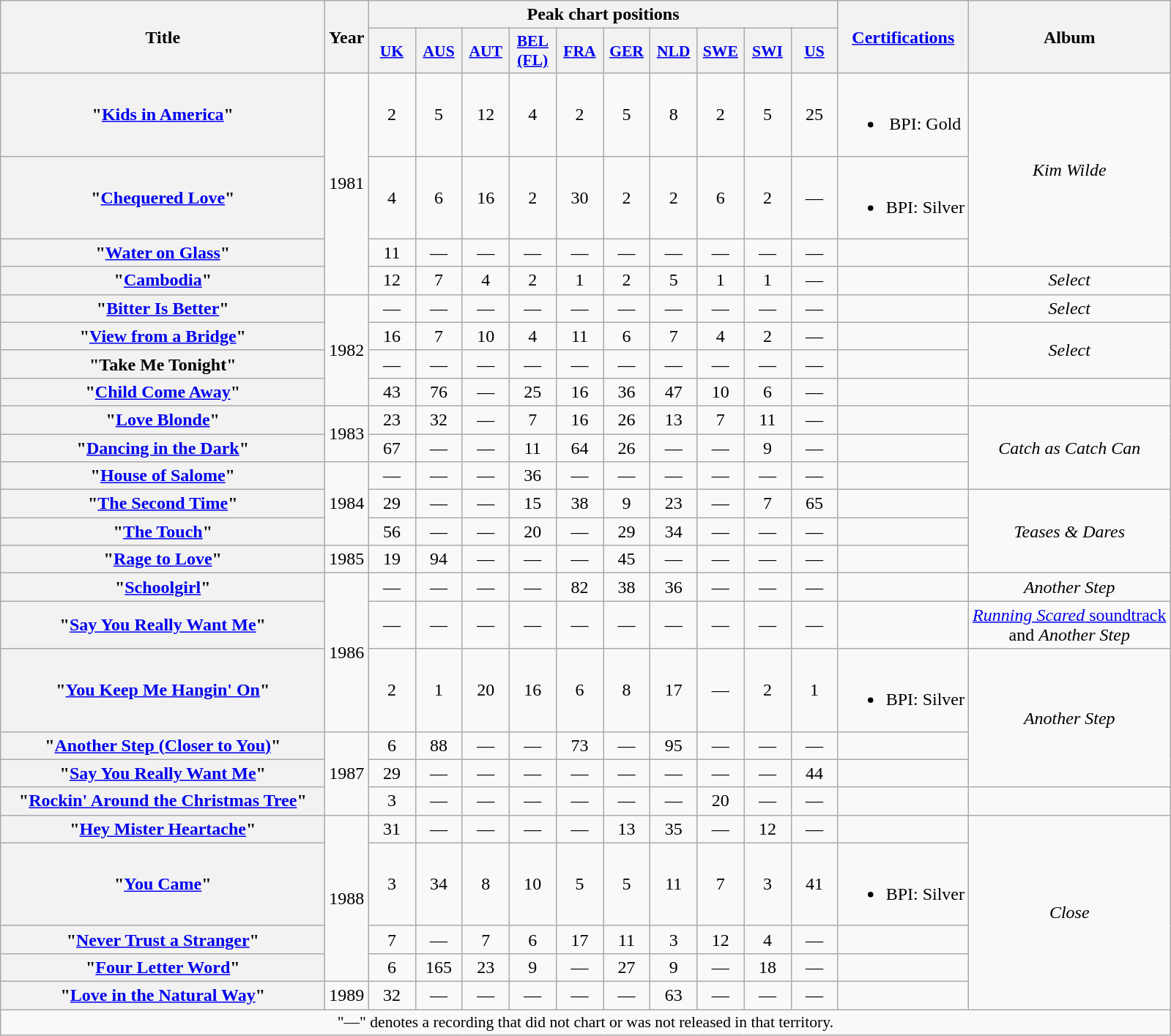<table class="wikitable plainrowheaders" style="text-align:center;">
<tr>
<th scope="col" rowspan="2" style="width:18em;">Title</th>
<th scope="col" rowspan="2" style="width:1em;">Year</th>
<th scope="col" colspan="10">Peak chart positions</th>
<th scope="col" rowspan="2"><a href='#'>Certifications</a></th>
<th scope="col" rowspan="2">Album</th>
</tr>
<tr>
<th style="width:2.5em;font-size:90%;"><a href='#'>UK</a><br></th>
<th style="width:2.5em;font-size:90%;"><a href='#'>AUS</a><br></th>
<th style="width:2.5em;font-size:90%;"><a href='#'>AUT</a><br></th>
<th style="width:2.5em;font-size:90%;"><a href='#'>BEL<br>(FL)</a><br></th>
<th style="width:2.5em;font-size:90%;"><a href='#'>FRA</a><br></th>
<th style="width:2.5em;font-size:90%;"><a href='#'>GER</a><br></th>
<th style="width:2.5em;font-size:90%;"><a href='#'>NLD</a><br></th>
<th style="width:2.5em;font-size:90%;"><a href='#'>SWE</a><br></th>
<th style="width:2.5em;font-size:90%;"><a href='#'>SWI</a><br></th>
<th style="width:2.5em;font-size:90%;"><a href='#'>US</a><br></th>
</tr>
<tr>
<th scope="row">"<a href='#'>Kids in America</a>"</th>
<td rowspan="4">1981</td>
<td>2</td>
<td>5</td>
<td>12</td>
<td>4</td>
<td>2</td>
<td>5</td>
<td>8</td>
<td>2</td>
<td>5</td>
<td>25</td>
<td><br><ul><li>BPI: Gold</li></ul></td>
<td rowspan="3"><em>Kim Wilde</em></td>
</tr>
<tr>
<th scope="row">"<a href='#'>Chequered Love</a>"</th>
<td>4</td>
<td>6</td>
<td>16</td>
<td>2</td>
<td>30</td>
<td>2</td>
<td>2</td>
<td>6</td>
<td>2</td>
<td>—</td>
<td><br><ul><li>BPI: Silver</li></ul></td>
</tr>
<tr>
<th scope="row">"<a href='#'>Water on Glass</a>"</th>
<td>11</td>
<td>—</td>
<td>—</td>
<td>—</td>
<td>—</td>
<td>—</td>
<td>—</td>
<td>—</td>
<td>—</td>
<td>—</td>
</tr>
<tr>
<th scope="row">"<a href='#'>Cambodia</a>"</th>
<td>12</td>
<td>7</td>
<td>4</td>
<td>2</td>
<td>1</td>
<td>2</td>
<td>5</td>
<td>1</td>
<td>1</td>
<td>—</td>
<td></td>
<td><em>Select</em></td>
</tr>
<tr>
<th scope="row">"<a href='#'>Bitter Is Better</a>"<br></th>
<td rowspan="4">1982</td>
<td>—</td>
<td>—</td>
<td>—</td>
<td>—</td>
<td>—</td>
<td>—</td>
<td>—</td>
<td>—</td>
<td>—</td>
<td>—</td>
<td></td>
<td><em>Select</em><br></td>
</tr>
<tr>
<th scope="row">"<a href='#'>View from a Bridge</a>"</th>
<td>16</td>
<td>7</td>
<td>10</td>
<td>4</td>
<td>11</td>
<td>6</td>
<td>7</td>
<td>4</td>
<td>2</td>
<td>—</td>
<td></td>
<td rowspan="2"><em>Select</em></td>
</tr>
<tr>
<th scope="row">"Take Me Tonight"<br></th>
<td>—</td>
<td>—</td>
<td>—</td>
<td>—</td>
<td>—</td>
<td>—</td>
<td>—</td>
<td>—</td>
<td>—</td>
<td>—</td>
<td></td>
</tr>
<tr>
<th scope="row">"<a href='#'>Child Come Away</a>"</th>
<td>43</td>
<td>76</td>
<td>—</td>
<td>25</td>
<td>16</td>
<td>36</td>
<td>47</td>
<td>10</td>
<td>6</td>
<td>—</td>
<td></td>
<td></td>
</tr>
<tr>
<th scope="row">"<a href='#'>Love Blonde</a>"</th>
<td rowspan="2">1983</td>
<td>23</td>
<td>32</td>
<td>—</td>
<td>7</td>
<td>16</td>
<td>26</td>
<td>13</td>
<td>7</td>
<td>11</td>
<td>—</td>
<td></td>
<td rowspan=3><em>Catch as Catch Can</em></td>
</tr>
<tr>
<th scope="row">"<a href='#'>Dancing in the Dark</a>"</th>
<td>67</td>
<td>—</td>
<td>—</td>
<td>11</td>
<td>64</td>
<td>26</td>
<td>—</td>
<td>—</td>
<td>9</td>
<td>—</td>
<td></td>
</tr>
<tr>
<th scope="row">"<a href='#'>House of Salome</a>"</th>
<td rowspan="3">1984</td>
<td>—</td>
<td>—</td>
<td>—</td>
<td>36</td>
<td>—</td>
<td>—</td>
<td>—</td>
<td>—</td>
<td>—</td>
<td>—</td>
<td></td>
</tr>
<tr>
<th scope="row">"<a href='#'>The Second Time</a>"<br></th>
<td>29</td>
<td>—</td>
<td>—</td>
<td>15</td>
<td>38</td>
<td>9</td>
<td>23</td>
<td>—</td>
<td>7</td>
<td>65</td>
<td></td>
<td rowspan="3"><em>Teases & Dares</em></td>
</tr>
<tr>
<th scope="row">"<a href='#'>The Touch</a>"</th>
<td>56</td>
<td>—</td>
<td>—</td>
<td>20</td>
<td>—</td>
<td>29</td>
<td>34</td>
<td>—</td>
<td>—</td>
<td>—</td>
<td></td>
</tr>
<tr>
<th scope="row">"<a href='#'>Rage to Love</a>"</th>
<td>1985</td>
<td>19</td>
<td>94</td>
<td>—</td>
<td>—</td>
<td>—</td>
<td>45</td>
<td>—</td>
<td>—</td>
<td>—</td>
<td>—</td>
<td></td>
</tr>
<tr>
<th scope="row">"<a href='#'>Schoolgirl</a>"</th>
<td rowspan="3">1986</td>
<td>—</td>
<td>—</td>
<td>—</td>
<td>—</td>
<td>82</td>
<td>38</td>
<td>36</td>
<td>—</td>
<td>—</td>
<td>—</td>
<td></td>
<td><em>Another Step</em></td>
</tr>
<tr>
<th scope="row">"<a href='#'>Say You Really Want Me</a>"<br></th>
<td>—</td>
<td>—</td>
<td>—</td>
<td>—</td>
<td>—</td>
<td>—</td>
<td>—</td>
<td>—</td>
<td>—</td>
<td>—</td>
<td></td>
<td><a href='#'><em>Running Scared</em> soundtrack</a><br>and <em>Another Step</em></td>
</tr>
<tr>
<th scope="row">"<a href='#'>You Keep Me Hangin' On</a>"</th>
<td>2</td>
<td>1</td>
<td>20</td>
<td>16</td>
<td>6</td>
<td>8</td>
<td>17</td>
<td>—</td>
<td>2</td>
<td>1</td>
<td><br><ul><li>BPI: Silver</li></ul></td>
<td rowspan="3"><em>Another Step</em></td>
</tr>
<tr>
<th scope="row">"<a href='#'>Another Step (Closer to You)</a>"<br></th>
<td rowspan="3">1987</td>
<td>6</td>
<td>88</td>
<td>—</td>
<td>—</td>
<td>73</td>
<td>—</td>
<td>95</td>
<td>—</td>
<td>—</td>
<td>—</td>
<td></td>
</tr>
<tr>
<th scope="row">"<a href='#'>Say You Really Want Me</a>"</th>
<td>29</td>
<td>—</td>
<td>—</td>
<td>—</td>
<td>—</td>
<td>—</td>
<td>—</td>
<td>—</td>
<td>—</td>
<td>44</td>
<td></td>
</tr>
<tr>
<th scope="row">"<a href='#'>Rockin' Around the Christmas Tree</a>"<br></th>
<td>3</td>
<td>—</td>
<td>—</td>
<td>—</td>
<td>—</td>
<td>—</td>
<td>—</td>
<td>20</td>
<td>—</td>
<td>—</td>
<td></td>
<td></td>
</tr>
<tr>
<th scope="row">"<a href='#'>Hey Mister Heartache</a>"</th>
<td rowspan="4">1988</td>
<td>31</td>
<td>—</td>
<td>—</td>
<td>—</td>
<td>—</td>
<td>13</td>
<td>35</td>
<td>—</td>
<td>12</td>
<td>—</td>
<td></td>
<td rowspan="5"><em>Close</em></td>
</tr>
<tr>
<th scope="row">"<a href='#'>You Came</a>"</th>
<td>3</td>
<td>34</td>
<td>8</td>
<td>10</td>
<td>5</td>
<td>5</td>
<td>11</td>
<td>7</td>
<td>3</td>
<td>41</td>
<td><br><ul><li>BPI: Silver</li></ul></td>
</tr>
<tr>
<th scope="row">"<a href='#'>Never Trust a Stranger</a>"</th>
<td>7</td>
<td>—</td>
<td>7</td>
<td>6</td>
<td>17</td>
<td>11</td>
<td>3</td>
<td>12</td>
<td>4</td>
<td>—</td>
<td></td>
</tr>
<tr>
<th scope="row">"<a href='#'>Four Letter Word</a>"</th>
<td>6</td>
<td>165</td>
<td>23</td>
<td>9</td>
<td>—</td>
<td>27</td>
<td>9</td>
<td>—</td>
<td>18</td>
<td>—</td>
<td></td>
</tr>
<tr>
<th scope="row">"<a href='#'>Love in the Natural Way</a>"</th>
<td>1989</td>
<td>32</td>
<td>—</td>
<td>—</td>
<td>—</td>
<td>—</td>
<td>—</td>
<td>63</td>
<td>—</td>
<td>—</td>
<td>—</td>
<td></td>
</tr>
<tr>
<td colspan="15" style="font-size:90%">"—" denotes a recording that did not chart or was not released in that territory.</td>
</tr>
</table>
